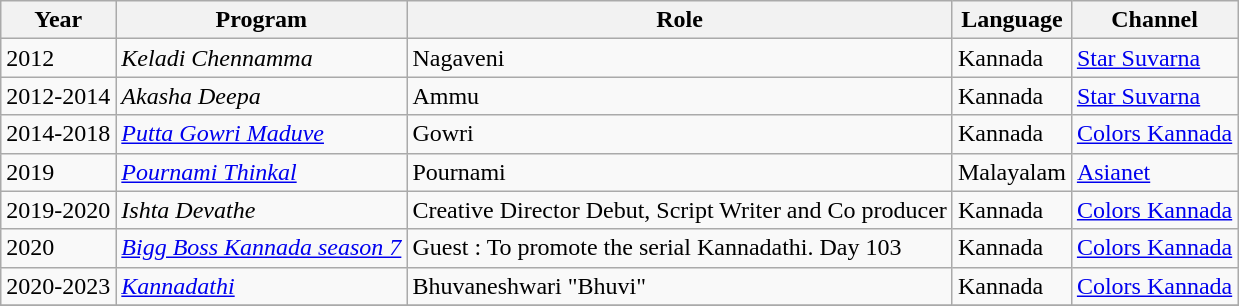<table class="wikitable sortable">
<tr>
<th>Year</th>
<th>Program</th>
<th>Role</th>
<th>Language</th>
<th>Channel</th>
</tr>
<tr>
<td>2012</td>
<td><em>Keladi Chennamma</em></td>
<td>Nagaveni</td>
<td>Kannada</td>
<td><a href='#'>Star Suvarna</a></td>
</tr>
<tr>
<td>2012-2014</td>
<td><em>Akasha Deepa</em></td>
<td>Ammu</td>
<td>Kannada</td>
<td><a href='#'>Star Suvarna</a></td>
</tr>
<tr>
<td>2014-2018</td>
<td><em><a href='#'>Putta Gowri Maduve</a></em></td>
<td>Gowri</td>
<td>Kannada</td>
<td><a href='#'>Colors Kannada</a></td>
</tr>
<tr>
<td>2019</td>
<td><em><a href='#'>Pournami Thinkal</a></em></td>
<td>Pournami</td>
<td>Malayalam</td>
<td><a href='#'>Asianet</a></td>
</tr>
<tr>
<td>2019-2020</td>
<td><em>Ishta Devathe</em></td>
<td>Creative Director Debut, Script Writer and Co producer</td>
<td>Kannada</td>
<td><a href='#'>Colors Kannada</a></td>
</tr>
<tr>
<td>2020</td>
<td><em><a href='#'>Bigg Boss Kannada season 7 </a></em></td>
<td>Guest : To promote the serial Kannadathi. Day 103</td>
<td>Kannada</td>
<td><a href='#'>Colors Kannada </a></td>
</tr>
<tr>
<td>2020-2023</td>
<td><a href='#'><em>Kannadathi</em></a></td>
<td>Bhuvaneshwari "Bhuvi"</td>
<td>Kannada</td>
<td><a href='#'>Colors Kannada</a></td>
</tr>
<tr>
</tr>
</table>
